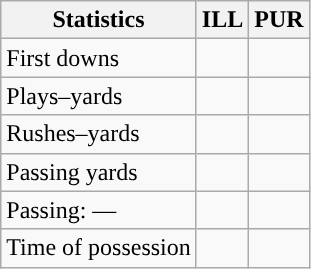<table class="wikitable" style="float:left">
<tr>
<th>Statistics</th>
<th>ILL</th>
<th>PUR</th>
</tr>
<tr>
<td>First downs</td>
<td></td>
<td></td>
</tr>
<tr>
<td>Plays–yards</td>
<td></td>
<td></td>
</tr>
<tr>
<td>Rushes–yards</td>
<td></td>
<td></td>
</tr>
<tr>
<td>Passing yards</td>
<td></td>
<td></td>
</tr>
<tr>
<td>Passing: ––</td>
<td></td>
<td></td>
</tr>
<tr>
<td>Time of possession</td>
<td></td>
<td></td>
</tr>
</table>
